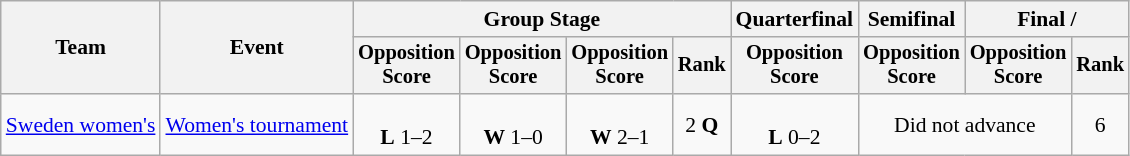<table class="wikitable" style="font-size:90%">
<tr>
<th rowspan=2>Team</th>
<th rowspan=2>Event</th>
<th colspan=4>Group Stage</th>
<th>Quarterfinal</th>
<th>Semifinal</th>
<th colspan=2>Final / </th>
</tr>
<tr style="font-size:95%">
<th>Opposition<br>Score</th>
<th>Opposition<br>Score</th>
<th>Opposition<br>Score</th>
<th>Rank</th>
<th>Opposition<br>Score</th>
<th>Opposition<br>Score</th>
<th>Opposition<br>Score</th>
<th>Rank</th>
</tr>
<tr align=center>
<td align=left><a href='#'>Sweden women's</a></td>
<td align=left><a href='#'>Women's tournament</a></td>
<td><br><strong>L</strong> 1–2</td>
<td><br><strong>W</strong> 1–0</td>
<td><br><strong>W</strong> 2–1</td>
<td>2 <strong>Q</strong></td>
<td><br><strong>L</strong> 0–2 </td>
<td colspan=2>Did not advance</td>
<td>6</td>
</tr>
</table>
